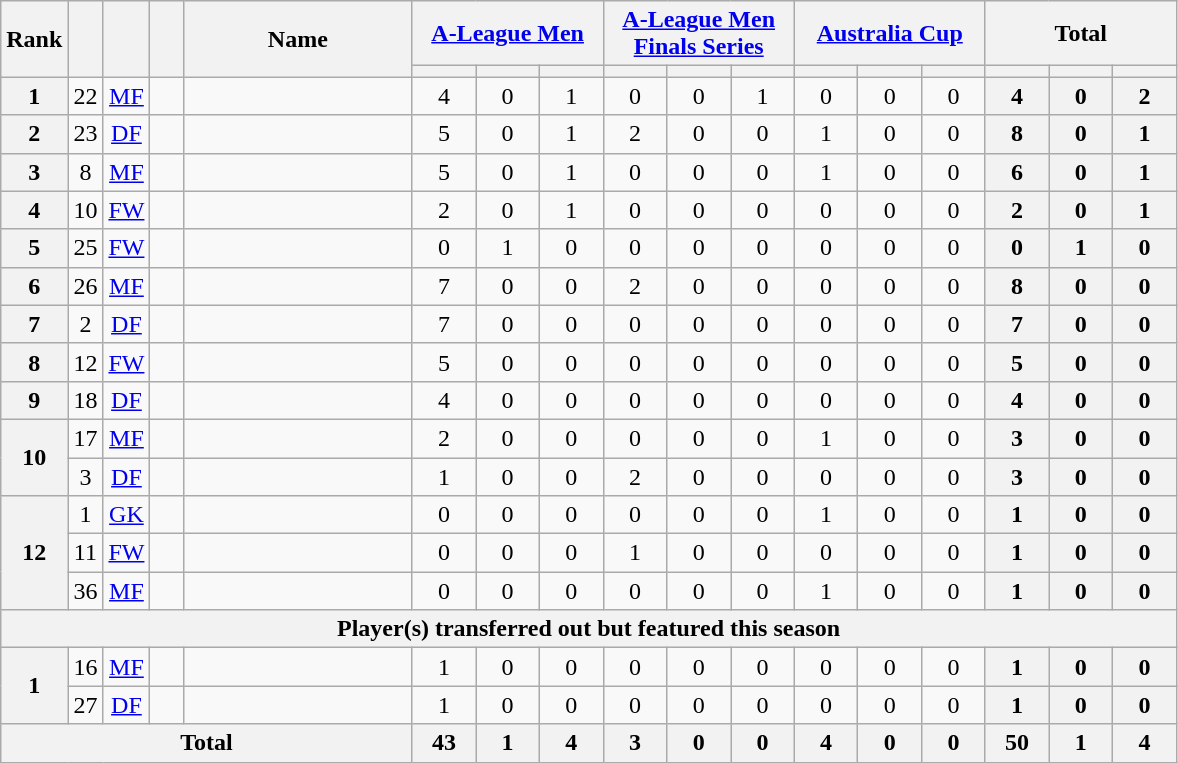<table class="wikitable sortable" style="text-align:center;">
<tr>
<th rowspan="2" width="15">Rank</th>
<th rowspan="2" width="15"></th>
<th rowspan="2" width="15"></th>
<th rowspan="2" width="15"></th>
<th rowspan="2" width="145">Name</th>
<th colspan="3" width="120"><a href='#'>A-League Men</a></th>
<th colspan="3" width="120"><a href='#'>A-League Men Finals Series</a></th>
<th colspan="3" width="120"><a href='#'>Australia Cup</a></th>
<th colspan="3" width="120">Total</th>
</tr>
<tr>
<th style="width:30px"></th>
<th style="width:30px"></th>
<th style="width:30px"></th>
<th style="width:30px"></th>
<th style="width:30px"></th>
<th style="width:30px"></th>
<th style="width:30px"></th>
<th style="width:30px"></th>
<th style="width:30px"></th>
<th style="width:30px"></th>
<th style="width:30px"></th>
<th style="width:30px"></th>
</tr>
<tr>
<th>1</th>
<td>22</td>
<td><a href='#'>MF</a></td>
<td></td>
<td align="left"><br></td>
<td>4</td>
<td>0</td>
<td>1<br></td>
<td>0</td>
<td>0</td>
<td>1</td>
<td>0</td>
<td>0</td>
<td>0<br></td>
<th>4</th>
<th>0</th>
<th>2</th>
</tr>
<tr>
<th>2</th>
<td>23</td>
<td><a href='#'>DF</a></td>
<td></td>
<td align="left"><br></td>
<td>5</td>
<td>0</td>
<td>1<br></td>
<td>2</td>
<td>0</td>
<td>0<br></td>
<td>1</td>
<td>0</td>
<td>0<br></td>
<th>8</th>
<th>0</th>
<th>1</th>
</tr>
<tr>
<th>3</th>
<td>8</td>
<td><a href='#'>MF</a></td>
<td></td>
<td align="left"><br></td>
<td>5</td>
<td>0</td>
<td>1<br></td>
<td>0</td>
<td>0</td>
<td>0<br></td>
<td>1</td>
<td>0</td>
<td>0<br></td>
<th>6</th>
<th>0</th>
<th>1</th>
</tr>
<tr>
<th>4</th>
<td>10</td>
<td><a href='#'>FW</a></td>
<td></td>
<td align="left"><br></td>
<td>2</td>
<td>0</td>
<td>1<br></td>
<td>0</td>
<td>0</td>
<td>0<br></td>
<td>0</td>
<td>0</td>
<td>0<br></td>
<th>2</th>
<th>0</th>
<th>1</th>
</tr>
<tr>
<th>5</th>
<td>25</td>
<td><a href='#'>FW</a></td>
<td></td>
<td align="left"><br></td>
<td>0</td>
<td>1</td>
<td>0<br></td>
<td>0</td>
<td>0</td>
<td>0<br></td>
<td>0</td>
<td>0</td>
<td>0<br></td>
<th>0</th>
<th>1</th>
<th>0</th>
</tr>
<tr>
<th>6</th>
<td>26</td>
<td><a href='#'>MF</a></td>
<td></td>
<td align="left"><br></td>
<td>7</td>
<td>0</td>
<td>0<br></td>
<td>2</td>
<td>0</td>
<td>0<br></td>
<td>0</td>
<td>0</td>
<td>0<br></td>
<th>8</th>
<th>0</th>
<th>0</th>
</tr>
<tr>
<th>7</th>
<td>2</td>
<td><a href='#'>DF</a></td>
<td></td>
<td align="left"><br></td>
<td>7</td>
<td>0</td>
<td>0<br></td>
<td>0</td>
<td>0</td>
<td>0<br></td>
<td>0</td>
<td>0</td>
<td>0<br></td>
<th>7</th>
<th>0</th>
<th>0</th>
</tr>
<tr>
<th>8</th>
<td>12</td>
<td><a href='#'>FW</a></td>
<td></td>
<td align="left"><br></td>
<td>5</td>
<td>0</td>
<td>0<br></td>
<td>0</td>
<td>0</td>
<td>0<br></td>
<td>0</td>
<td>0</td>
<td>0<br></td>
<th>5</th>
<th>0</th>
<th>0</th>
</tr>
<tr>
<th>9</th>
<td>18</td>
<td><a href='#'>DF</a></td>
<td></td>
<td align="left"><br></td>
<td>4</td>
<td>0</td>
<td>0<br></td>
<td>0</td>
<td>0</td>
<td>0<br></td>
<td>0</td>
<td>0</td>
<td>0<br></td>
<th>4</th>
<th>0</th>
<th>0</th>
</tr>
<tr>
<th rowspan="2">10</th>
<td>17</td>
<td><a href='#'>MF</a></td>
<td></td>
<td align="left"><br></td>
<td>2</td>
<td>0</td>
<td>0<br></td>
<td>0</td>
<td>0</td>
<td>0<br></td>
<td>1</td>
<td>0</td>
<td>0<br></td>
<th>3</th>
<th>0</th>
<th>0</th>
</tr>
<tr>
<td>3</td>
<td><a href='#'>DF</a></td>
<td></td>
<td align="left"><br></td>
<td>1</td>
<td>0</td>
<td>0<br></td>
<td>2</td>
<td>0</td>
<td>0<br></td>
<td>0</td>
<td>0</td>
<td>0<br></td>
<th>3</th>
<th>0</th>
<th>0</th>
</tr>
<tr>
<th rowspan="3">12</th>
<td>1</td>
<td><a href='#'>GK</a></td>
<td></td>
<td align="left"><br></td>
<td>0</td>
<td>0</td>
<td>0<br></td>
<td>0</td>
<td>0</td>
<td>0<br></td>
<td>1</td>
<td>0</td>
<td>0<br></td>
<th>1</th>
<th>0</th>
<th>0</th>
</tr>
<tr>
<td>11</td>
<td><a href='#'>FW</a></td>
<td></td>
<td align="left"><br></td>
<td>0</td>
<td>0</td>
<td>0<br></td>
<td>1</td>
<td>0</td>
<td>0<br></td>
<td>0</td>
<td>0</td>
<td>0<br></td>
<th>1</th>
<th>0</th>
<th>0</th>
</tr>
<tr>
<td>36</td>
<td><a href='#'>MF</a></td>
<td></td>
<td align="left"><br></td>
<td>0</td>
<td>0</td>
<td>0<br></td>
<td>0</td>
<td>0</td>
<td>0<br></td>
<td>1</td>
<td>0</td>
<td>0<br></td>
<th>1</th>
<th>0</th>
<th>0</th>
</tr>
<tr>
<th colspan="17">Player(s) transferred out but featured this season</th>
</tr>
<tr>
<th rowspan="2">1</th>
<td>16</td>
<td><a href='#'>MF</a></td>
<td></td>
<td align="left"><br></td>
<td>1</td>
<td>0</td>
<td>0<br></td>
<td>0</td>
<td>0</td>
<td>0<br></td>
<td>0</td>
<td>0</td>
<td>0<br></td>
<th>1</th>
<th>0</th>
<th>0</th>
</tr>
<tr>
<td>27</td>
<td><a href='#'>DF</a></td>
<td></td>
<td align="left"><br></td>
<td>1</td>
<td>0</td>
<td>0<br></td>
<td>0</td>
<td>0</td>
<td>0<br></td>
<td>0</td>
<td>0</td>
<td>0<br></td>
<th>1</th>
<th>0</th>
<th>0</th>
</tr>
<tr>
<th colspan="5">Total<br></th>
<th>43</th>
<th>1</th>
<th>4<br></th>
<th>3</th>
<th>0</th>
<th>0<br></th>
<th>4</th>
<th>0</th>
<th>0<br></th>
<th>50</th>
<th>1</th>
<th>4</th>
</tr>
</table>
